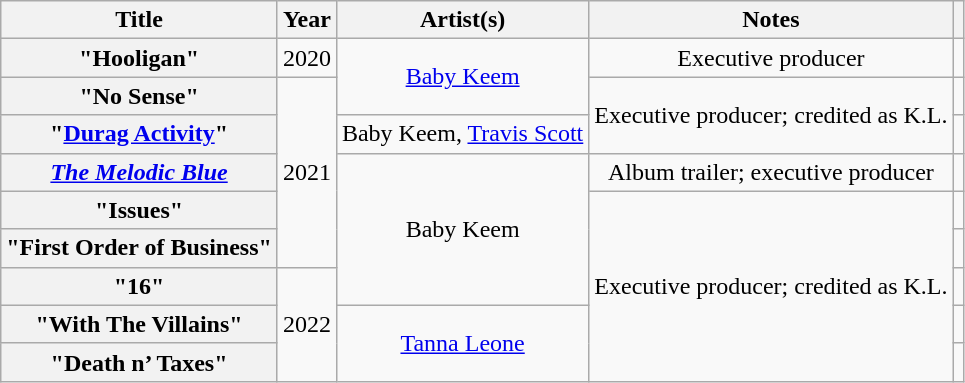<table class="wikitable sortable plainrowheaders" style="text-align:center;">
<tr>
<th scope="col">Title</th>
<th scope="col">Year</th>
<th scope="col">Artist(s)</th>
<th scope="col">Notes</th>
<th scope="col" class=unsortable></th>
</tr>
<tr>
<th scope="row">"Hooligan"</th>
<td>2020</td>
<td rowspan="2"><a href='#'>Baby Keem</a></td>
<td>Executive producer</td>
<td></td>
</tr>
<tr>
<th scope="row">"No Sense"</th>
<td rowspan="5">2021</td>
<td rowspan="2">Executive producer; credited as K.L.</td>
<td></td>
</tr>
<tr>
<th scope="row">"<a href='#'>Durag Activity</a>"</th>
<td>Baby Keem, <a href='#'>Travis Scott</a></td>
<td></td>
</tr>
<tr>
<th scope="row"><em><a href='#'>The Melodic Blue</a></em></th>
<td rowspan="4">Baby Keem</td>
<td>Album trailer; executive producer</td>
<td></td>
</tr>
<tr>
<th scope="row">"Issues"</th>
<td rowspan="5">Executive producer; credited as K.L.</td>
<td></td>
</tr>
<tr>
<th scope="row">"First Order of Business"</th>
<td></td>
</tr>
<tr>
<th scope="row">"16"</th>
<td rowspan="3">2022</td>
<td></td>
</tr>
<tr>
<th scope="row">"With The Villains"</th>
<td rowspan="2"><a href='#'>Tanna Leone</a></td>
<td></td>
</tr>
<tr>
<th scope="row">"Death n’ Taxes"</th>
<td></td>
</tr>
</table>
